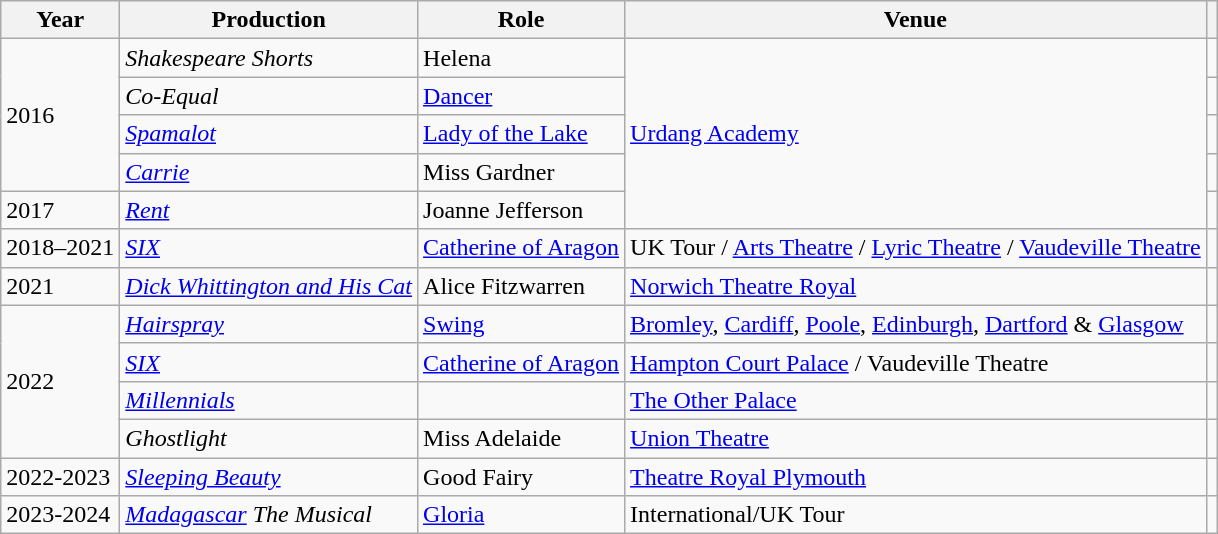<table class="wikitable plainrowheaders sortable">
<tr>
<th scope="col">Year</th>
<th scope="col">Production</th>
<th scope="col">Role</th>
<th scope="col">Venue</th>
<th style="text-align: center;" class="unsortable"></th>
</tr>
<tr>
<td rowspan="4">2016</td>
<td><em>Shakespeare Shorts</em></td>
<td>Helena</td>
<td rowspan="5"><a href='#'>Urdang Academy</a></td>
<td></td>
</tr>
<tr>
<td><em>Co-Equal</em></td>
<td><a href='#'>Dancer</a></td>
<td></td>
</tr>
<tr>
<td><em><a href='#'>Spamalot</a></em></td>
<td><a href='#'>Lady of the Lake</a></td>
<td></td>
</tr>
<tr>
<td><a href='#'><em>Carrie</em></a></td>
<td>Miss Gardner</td>
<td></td>
</tr>
<tr>
<td>2017</td>
<td><a href='#'><em>Rent</em></a></td>
<td>Joanne Jefferson</td>
<td></td>
</tr>
<tr>
<td>2018–2021</td>
<td><em><a href='#'>SIX</a></em></td>
<td><a href='#'>Catherine of Aragon</a></td>
<td>UK Tour / <a href='#'>Arts Theatre</a> / <a href='#'>Lyric Theatre</a> / <a href='#'>Vaudeville Theatre</a></td>
<td></td>
</tr>
<tr>
<td>2021</td>
<td><em><a href='#'>Dick Whittington and His Cat</a></em></td>
<td>Alice Fitzwarren</td>
<td><a href='#'>Norwich Theatre Royal</a></td>
<td></td>
</tr>
<tr>
<td rowspan="4">2022</td>
<td><em><a href='#'>Hairspray</a></em></td>
<td><a href='#'>Swing</a></td>
<td><a href='#'>Bromley</a>, <a href='#'>Cardiff</a>, <a href='#'>Poole</a>, <a href='#'>Edinburgh</a>, <a href='#'>Dartford</a> & <a href='#'>Glasgow</a></td>
<td></td>
</tr>
<tr>
<td><em><a href='#'>SIX</a></em></td>
<td><a href='#'>Catherine of Aragon</a></td>
<td><a href='#'>Hampton Court Palace</a> / Vaudeville Theatre</td>
<td></td>
</tr>
<tr>
<td><a href='#'><em>Millennials</em></a></td>
<td></td>
<td><a href='#'>The Other Palace</a></td>
<td></td>
</tr>
<tr>
<td><em>Ghostlight</em></td>
<td>Miss Adelaide</td>
<td><a href='#'>Union Theatre</a></td>
<td></td>
</tr>
<tr>
<td>2022-2023</td>
<td><em><a href='#'>Sleeping Beauty</a></em></td>
<td>Good Fairy</td>
<td><a href='#'>Theatre Royal Plymouth</a></td>
<td></td>
</tr>
<tr>
<td>2023-2024</td>
<td><em><a href='#'>Madagascar</a> The Musical</em></td>
<td><a href='#'>Gloria</a></td>
<td>International/UK Tour</td>
<td></td>
</tr>
</table>
